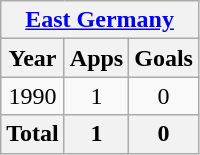<table class="wikitable" style="text-align:center">
<tr>
<th colspan=3><a href='#'>East Germany</a></th>
</tr>
<tr>
<th>Year</th>
<th>Apps</th>
<th>Goals</th>
</tr>
<tr>
<td>1990</td>
<td>1</td>
<td>0</td>
</tr>
<tr>
<th>Total</th>
<th>1</th>
<th>0</th>
</tr>
</table>
